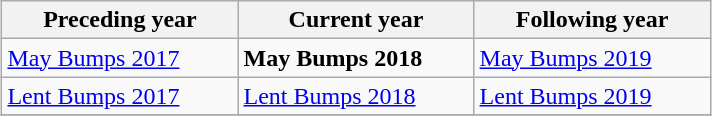<table class="wikitable" style="margin:1em auto;">
<tr>
<th width=150>Preceding year</th>
<th width=150>Current year</th>
<th width=150>Following year</th>
</tr>
<tr>
<td><a href='#'>May Bumps 2017</a></td>
<td><strong>May Bumps 2018</strong></td>
<td><a href='#'>May Bumps 2019</a></td>
</tr>
<tr>
<td><a href='#'>Lent Bumps 2017</a></td>
<td><a href='#'>Lent Bumps 2018</a></td>
<td><a href='#'>Lent Bumps 2019</a></td>
</tr>
<tr>
</tr>
</table>
